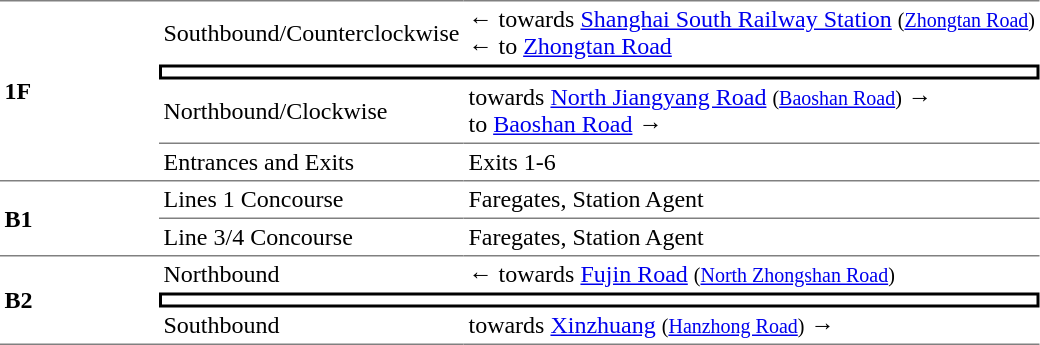<table cellspacing=0 cellpadding=3>
<tr>
<td style="border-top:solid 1px gray;border-bottom:solid 1px gray;" rowspan=4 width=100><strong>1F</strong></td>
<td style="border-top:solid 1px gray;">Southbound/Counterclockwise</td>
<td style="border-top:solid 1px gray;">←  towards <a href='#'>Shanghai South Railway Station</a> <small>(<a href='#'>Zhongtan Road</a>)</small><br>←  to <a href='#'>Zhongtan Road</a></td>
</tr>
<tr>
<td style="border-right:solid 2px black;border-left:solid 2px black;border-top: solid 2px black;border-bottom:solid 2px black;" colspan=2></td>
</tr>
<tr>
<td style="border-bottom:solid 1px gray;">Northbound/Clockwise</td>
<td style="border-bottom:solid 1px gray;">  towards <a href='#'>North Jiangyang Road</a> <small>(<a href='#'>Baoshan Road</a>)</small> →<br>  to <a href='#'>Baoshan Road</a> →</td>
</tr>
<tr>
<td style="border-bottom:solid 1px gray;">Entrances and Exits</td>
<td style="border-bottom:solid 1px gray;">Exits 1-6</td>
</tr>
<tr>
<td style="border-bottom:solid 1px gray;" rowspan=2><strong>B1</strong></td>
<td style="border-bottom:solid 1px gray;">Lines 1 Concourse</td>
<td style="border-bottom:solid 1px gray;">Faregates, Station Agent</td>
</tr>
<tr>
<td style="border-bottom:solid 1px gray;">Line 3/4 Concourse</td>
<td style="border-bottom:solid 1px gray;">Faregates, Station Agent</td>
</tr>
<tr>
<td style="border-bottom:solid 1px gray;" rowspan=3><strong>B2</strong></td>
<td>Northbound</td>
<td>←  towards <a href='#'>Fujin Road</a> <small>(<a href='#'>North Zhongshan Road</a>)</small></td>
</tr>
<tr>
<td style="border-right:solid 2px black;border-left:solid 2px black;border-top:solid 2px black;border-bottom:solid 2px black;" colspan=2></td>
</tr>
<tr>
<td style="border-bottom: solid 1px gray;">Southbound</td>
<td style="border-bottom: solid 1px gray;">  towards <a href='#'>Xinzhuang</a> <small>(<a href='#'>Hanzhong Road</a>)</small> →</td>
</tr>
</table>
